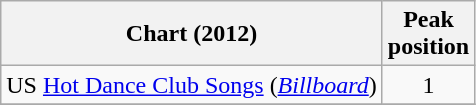<table class="wikitable sortable">
<tr>
<th>Chart (2012)</th>
<th>Peak<br>position</th>
</tr>
<tr>
<td>US <a href='#'>Hot Dance Club Songs</a> (<em><a href='#'>Billboard</a></em>)</td>
<td align="center">1</td>
</tr>
<tr>
</tr>
</table>
